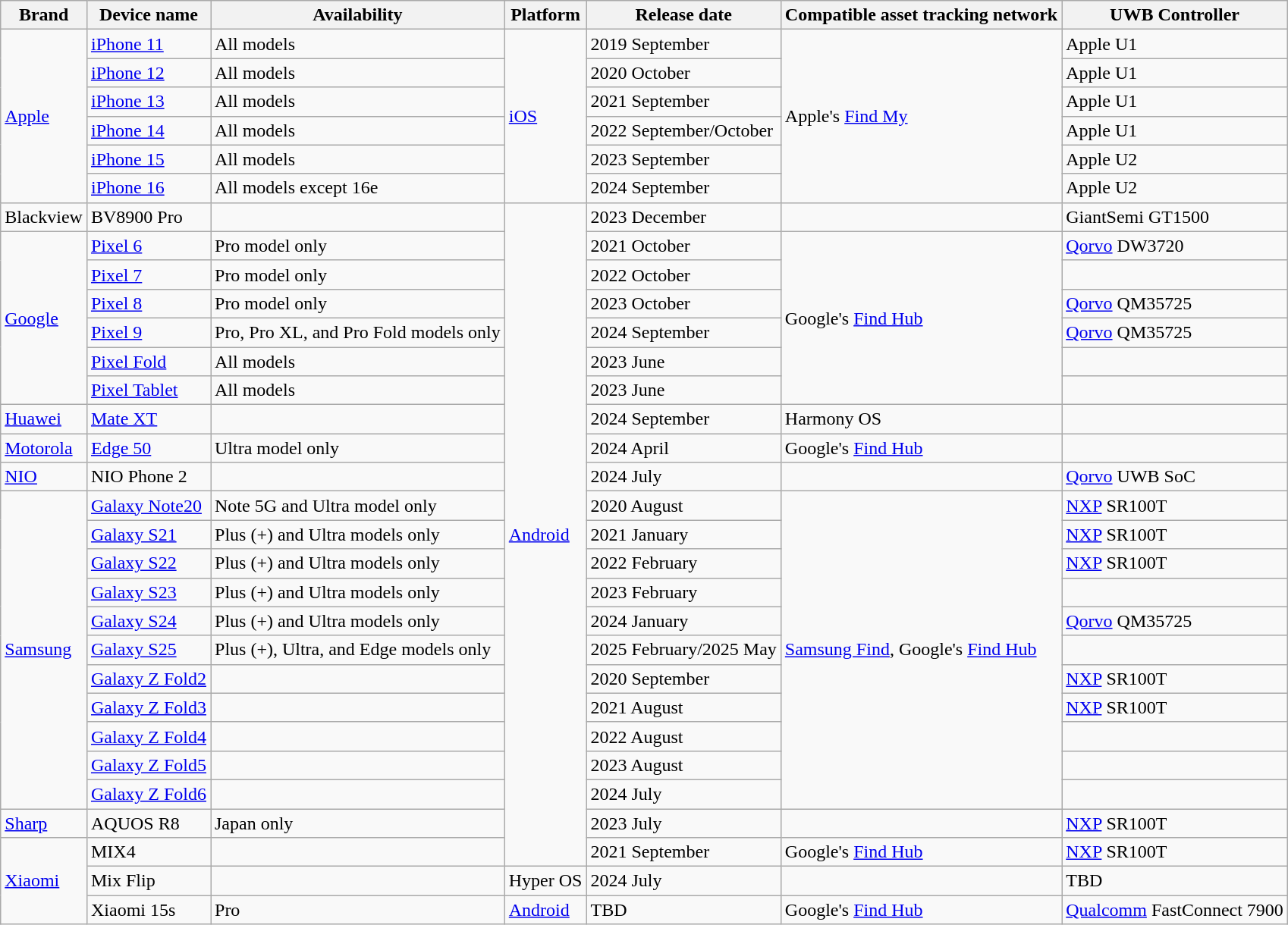<table class="wikitable sortable">
<tr>
<th>Brand</th>
<th>Device name</th>
<th>Availability</th>
<th>Platform</th>
<th>Release date</th>
<th>Compatible asset tracking network</th>
<th>UWB Controller</th>
</tr>
<tr>
<td rowspan="6"><a href='#'>Apple</a></td>
<td><a href='#'>iPhone 11</a></td>
<td>All models</td>
<td rowspan="6"><a href='#'>iOS</a></td>
<td>2019 September</td>
<td rowspan="6">Apple's <a href='#'>Find My</a></td>
<td>Apple U1</td>
</tr>
<tr>
<td><a href='#'>iPhone 12</a></td>
<td>All models</td>
<td>2020 October</td>
<td>Apple U1</td>
</tr>
<tr>
<td><a href='#'>iPhone 13</a></td>
<td>All models</td>
<td>2021 September</td>
<td>Apple U1</td>
</tr>
<tr>
<td><a href='#'>iPhone 14</a></td>
<td>All models</td>
<td>2022 September/October</td>
<td>Apple U1</td>
</tr>
<tr>
<td><a href='#'>iPhone 15</a></td>
<td>All models</td>
<td>2023 September</td>
<td>Apple U2</td>
</tr>
<tr>
<td><a href='#'>iPhone 16</a></td>
<td>All models except 16e</td>
<td>2024 September</td>
<td>Apple U2</td>
</tr>
<tr>
<td>Blackview</td>
<td>BV8900 Pro</td>
<td></td>
<td rowspan="23"><a href='#'>Android</a></td>
<td>2023 December</td>
<td></td>
<td>GiantSemi GT1500</td>
</tr>
<tr>
<td rowspan="6"><a href='#'>Google</a></td>
<td><a href='#'>Pixel 6</a></td>
<td>Pro model only</td>
<td>2021 October</td>
<td rowspan="6">Google's <a href='#'>Find Hub</a></td>
<td><a href='#'>Qorvo</a> DW3720</td>
</tr>
<tr>
<td><a href='#'>Pixel 7</a></td>
<td>Pro model only</td>
<td>2022 October</td>
<td></td>
</tr>
<tr>
<td><a href='#'>Pixel 8</a></td>
<td>Pro model only</td>
<td>2023 October</td>
<td><a href='#'>Qorvo</a> QM35725</td>
</tr>
<tr>
<td><a href='#'>Pixel 9</a></td>
<td>Pro, Pro XL, and Pro Fold models only</td>
<td>2024 September</td>
<td><a href='#'>Qorvo</a> QM35725</td>
</tr>
<tr>
<td><a href='#'>Pixel Fold</a></td>
<td>All models</td>
<td>2023 June</td>
<td></td>
</tr>
<tr>
<td><a href='#'>Pixel Tablet</a></td>
<td>All models</td>
<td>2023 June</td>
<td></td>
</tr>
<tr>
<td><a href='#'>Huawei</a></td>
<td><a href='#'>Mate XT</a></td>
<td></td>
<td>2024 September</td>
<td>Harmony OS</td>
<td></td>
</tr>
<tr>
<td><a href='#'>Motorola</a></td>
<td><a href='#'>Edge 50</a></td>
<td>Ultra model only</td>
<td>2024 April</td>
<td>Google's <a href='#'>Find Hub</a></td>
</tr>
<tr>
<td><a href='#'>NIO</a></td>
<td>NIO Phone 2</td>
<td></td>
<td>2024 July</td>
<td></td>
<td><a href='#'>Qorvo</a> UWB SoC</td>
</tr>
<tr>
<td rowspan="11"><a href='#'>Samsung</a></td>
<td><a href='#'>Galaxy Note20</a></td>
<td>Note 5G and Ultra model only</td>
<td>2020 August</td>
<td rowspan="11"><a href='#'>Samsung Find</a>, Google's <a href='#'>Find Hub</a></td>
<td><a href='#'>NXP</a> SR100T</td>
</tr>
<tr>
<td><a href='#'>Galaxy S21</a></td>
<td>Plus (+) and Ultra models only</td>
<td>2021 January</td>
<td><a href='#'>NXP</a> SR100T</td>
</tr>
<tr>
<td><a href='#'>Galaxy S22</a></td>
<td>Plus (+) and Ultra models only</td>
<td>2022 February</td>
<td><a href='#'>NXP</a> SR100T</td>
</tr>
<tr>
<td><a href='#'>Galaxy S23</a></td>
<td>Plus (+) and Ultra models only</td>
<td>2023 February</td>
<td></td>
</tr>
<tr>
<td><a href='#'>Galaxy S24</a></td>
<td>Plus (+) and Ultra models only</td>
<td>2024 January</td>
<td><a href='#'>Qorvo</a> QM35725</td>
</tr>
<tr>
<td><a href='#'>Galaxy S25</a></td>
<td>Plus (+), Ultra, and Edge models only</td>
<td>2025 February/2025 May</td>
<td></td>
</tr>
<tr>
<td><a href='#'>Galaxy Z Fold2</a></td>
<td></td>
<td>2020 September</td>
<td><a href='#'>NXP</a> SR100T</td>
</tr>
<tr>
<td><a href='#'>Galaxy Z Fold3</a></td>
<td></td>
<td>2021 August</td>
<td><a href='#'>NXP</a> SR100T</td>
</tr>
<tr>
<td><a href='#'>Galaxy Z Fold4</a></td>
<td></td>
<td>2022 August</td>
<td></td>
</tr>
<tr>
<td><a href='#'>Galaxy Z Fold5</a></td>
<td></td>
<td>2023 August</td>
<td></td>
</tr>
<tr>
<td><a href='#'>Galaxy Z Fold6</a></td>
<td></td>
<td>2024 July</td>
<td></td>
</tr>
<tr>
<td><a href='#'>Sharp</a></td>
<td>AQUOS R8</td>
<td>Japan only</td>
<td>2023 July</td>
<td></td>
<td><a href='#'>NXP</a> SR100T</td>
</tr>
<tr>
<td rowspan="3"><a href='#'>Xiaomi</a></td>
<td>MIX4</td>
<td></td>
<td>2021 September</td>
<td>Google's <a href='#'>Find Hub</a></td>
<td><a href='#'>NXP</a> SR100T</td>
</tr>
<tr>
<td>Mix Flip</td>
<td></td>
<td>Hyper OS</td>
<td>2024 July</td>
<td></td>
<td>TBD</td>
</tr>
<tr>
<td>Xiaomi 15s</td>
<td>Pro</td>
<td><a href='#'>Android</a></td>
<td>TBD</td>
<td>Google's <a href='#'>Find Hub</a></td>
<td><a href='#'>Qualcomm</a> FastConnect 7900</td>
</tr>
</table>
